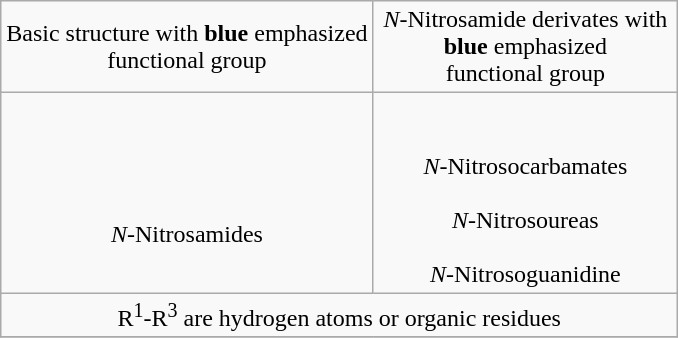<table class="wikitable floatright" style="text-align:center; font-size:100%;">
<tr class="hintergrundfarbe5">
<td style="width:55%">Basic structure with <span><strong>blue</strong></span> emphasized <br> functional group</td>
<td style="width:45%"><em>N</em>-Nitrosamide derivates with <br><span><strong>blue</strong></span> emphasized <br>functional group</td>
</tr>
<tr>
<td><br><br><br>
<em>N</em>-Nitrosamides</td>
<td><br><br><em>N</em>-Nitrosocarbamates<br><br>
<em>N</em>-Nitrosoureas<br><br>
<em>N</em>-Nitrosoguanidine</td>
</tr>
<tr>
<td colspan="2">R<sup>1</sup>-R<sup>3</sup> are hydrogen atoms or organic residues</td>
</tr>
<tr>
</tr>
</table>
